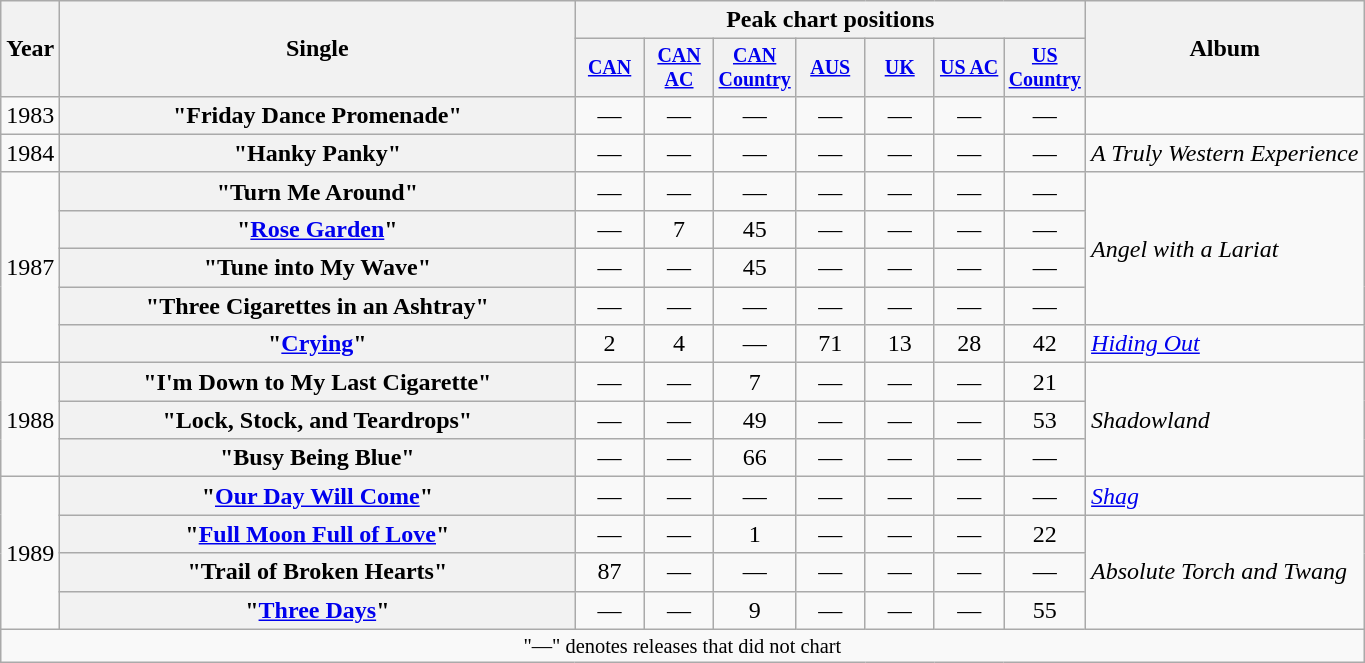<table class="wikitable plainrowheaders" style="text-align:center;">
<tr>
<th rowspan="2">Year</th>
<th rowspan="2" style="width:21em;">Single</th>
<th colspan="7">Peak chart positions</th>
<th rowspan="2">Album</th>
</tr>
<tr style="font-size:smaller;">
<th width="40"><a href='#'>CAN</a><br></th>
<th width="40"><a href='#'>CAN AC</a><br></th>
<th width="40"><a href='#'>CAN Country</a><br></th>
<th width="40"><a href='#'>AUS</a><br></th>
<th width="40"><a href='#'>UK</a><br></th>
<th width="40"><a href='#'>US AC</a><br></th>
<th width="40"><a href='#'>US Country</a><br></th>
</tr>
<tr>
<td>1983</td>
<th scope="row">"Friday Dance Promenade"</th>
<td>—</td>
<td>—</td>
<td>—</td>
<td>—</td>
<td>—</td>
<td>—</td>
<td>—</td>
<td></td>
</tr>
<tr>
<td>1984</td>
<th scope="row">"Hanky Panky"</th>
<td>—</td>
<td>—</td>
<td>—</td>
<td>—</td>
<td>—</td>
<td>—</td>
<td>—</td>
<td align="left"><em>A Truly Western Experience</em></td>
</tr>
<tr>
<td rowspan="5">1987</td>
<th scope="row">"Turn Me Around"</th>
<td>—</td>
<td>—</td>
<td>—</td>
<td>—</td>
<td>—</td>
<td>—</td>
<td>—</td>
<td align="left" rowspan="4"><em>Angel with a Lariat</em></td>
</tr>
<tr>
<th scope="row">"<a href='#'>Rose Garden</a>"</th>
<td>—</td>
<td>7</td>
<td>45</td>
<td>—</td>
<td>—</td>
<td>—</td>
<td>—</td>
</tr>
<tr>
<th scope="row">"Tune into My Wave"</th>
<td>—</td>
<td>—</td>
<td>45</td>
<td>—</td>
<td>—</td>
<td>—</td>
<td>—</td>
</tr>
<tr>
<th scope="row">"Three Cigarettes in an Ashtray"</th>
<td>—</td>
<td>—</td>
<td>—</td>
<td>—</td>
<td>—</td>
<td>—</td>
<td>—</td>
</tr>
<tr>
<th scope="row">"<a href='#'>Crying</a>" </th>
<td>2</td>
<td>4</td>
<td>—</td>
<td>71</td>
<td>13</td>
<td>28</td>
<td>42</td>
<td align="left"><em><a href='#'>Hiding Out</a></em></td>
</tr>
<tr>
<td rowspan="3">1988</td>
<th scope="row">"I'm Down to My Last Cigarette"</th>
<td>—</td>
<td>—</td>
<td>7</td>
<td>—</td>
<td>—</td>
<td>—</td>
<td>21</td>
<td align="left" rowspan="3"><em>Shadowland</em></td>
</tr>
<tr>
<th scope="row">"Lock, Stock, and Teardrops"</th>
<td>—</td>
<td>—</td>
<td>49</td>
<td>—</td>
<td>—</td>
<td>—</td>
<td>53</td>
</tr>
<tr>
<th scope="row">"Busy Being Blue"</th>
<td>—</td>
<td>—</td>
<td>66</td>
<td>—</td>
<td>—</td>
<td>—</td>
<td>—</td>
</tr>
<tr>
<td rowspan="4">1989</td>
<th scope="row">"<a href='#'>Our Day Will Come</a>"</th>
<td>—</td>
<td>—</td>
<td>—</td>
<td>—</td>
<td>—</td>
<td>—</td>
<td>—</td>
<td align="left"><em><a href='#'>Shag</a></em></td>
</tr>
<tr>
<th scope="row">"<a href='#'>Full Moon Full of Love</a>"</th>
<td>—</td>
<td>—</td>
<td>1</td>
<td>—</td>
<td>—</td>
<td>—</td>
<td>22</td>
<td align="left" rowspan="3"><em>Absolute Torch and Twang</em></td>
</tr>
<tr>
<th scope="row">"Trail of Broken Hearts"</th>
<td>87</td>
<td>—</td>
<td>—</td>
<td>—</td>
<td>—</td>
<td>—</td>
<td>—</td>
</tr>
<tr>
<th scope="row">"<a href='#'>Three Days</a>"</th>
<td>—</td>
<td>—</td>
<td>9</td>
<td>—</td>
<td>—</td>
<td>—</td>
<td>55</td>
</tr>
<tr>
<td colspan="10" style="font-size:85%">"—" denotes releases that did not chart</td>
</tr>
</table>
